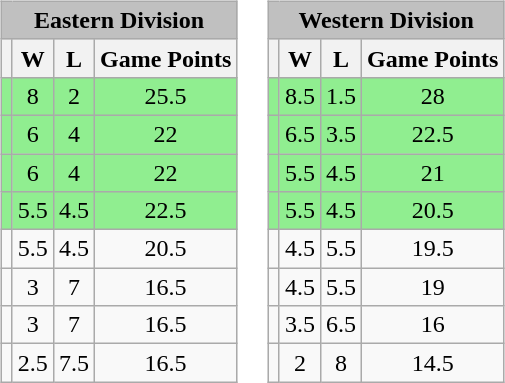<table>
<tr>
<td valign=left><br><table class="wikitable" style="text-align:center;">
<tr>
<td style="background:silver;" colspan="4"><strong>Eastern Division</strong></td>
</tr>
<tr>
<th></th>
<th>W</th>
<th>L</th>
<th>Game Points</th>
</tr>
<tr style="background:lightgreen;">
<td></td>
<td>8</td>
<td>2</td>
<td>25.5</td>
</tr>
<tr style="background:lightgreen;">
<td></td>
<td>6</td>
<td>4</td>
<td>22</td>
</tr>
<tr style="background:lightgreen;">
<td></td>
<td>6</td>
<td>4</td>
<td>22</td>
</tr>
<tr style="background:lightgreen;">
<td></td>
<td>5.5</td>
<td>4.5</td>
<td>22.5</td>
</tr>
<tr>
<td></td>
<td>5.5</td>
<td>4.5</td>
<td>20.5</td>
</tr>
<tr>
<td></td>
<td>3</td>
<td>7</td>
<td>16.5</td>
</tr>
<tr>
<td></td>
<td>3</td>
<td>7</td>
<td>16.5</td>
</tr>
<tr>
<td></td>
<td>2.5</td>
<td>7.5</td>
<td>16.5</td>
</tr>
</table>
</td>
<td valign=left><br><table class="wikitable" style="text-align:center;">
<tr>
<td style="background:silver;" colspan="5"><strong>Western Division</strong></td>
</tr>
<tr>
<th></th>
<th>W</th>
<th>L</th>
<th>Game Points</th>
</tr>
<tr style="background:lightgreen;">
<td></td>
<td>8.5</td>
<td>1.5</td>
<td>28</td>
</tr>
<tr style="background:lightgreen;">
<td></td>
<td>6.5</td>
<td>3.5</td>
<td>22.5</td>
</tr>
<tr style="background:lightgreen;">
<td></td>
<td>5.5</td>
<td>4.5</td>
<td>21</td>
</tr>
<tr style="background:lightgreen;">
<td></td>
<td>5.5</td>
<td>4.5</td>
<td>20.5</td>
</tr>
<tr>
<td></td>
<td>4.5</td>
<td>5.5</td>
<td>19.5</td>
</tr>
<tr>
<td></td>
<td>4.5</td>
<td>5.5</td>
<td>19</td>
</tr>
<tr>
<td></td>
<td>3.5</td>
<td>6.5</td>
<td>16</td>
</tr>
<tr>
<td></td>
<td>2</td>
<td>8</td>
<td>14.5</td>
</tr>
</table>
</td>
</tr>
</table>
